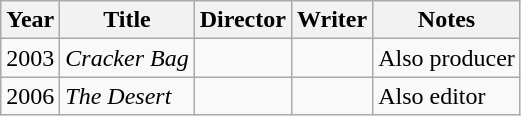<table class="wikitable">
<tr>
<th>Year</th>
<th>Title</th>
<th>Director</th>
<th>Writer</th>
<th>Notes</th>
</tr>
<tr>
<td>2003</td>
<td><em>Cracker Bag</em></td>
<td></td>
<td></td>
<td>Also producer</td>
</tr>
<tr>
<td>2006</td>
<td><em>The Desert</em></td>
<td></td>
<td></td>
<td>Also editor</td>
</tr>
</table>
